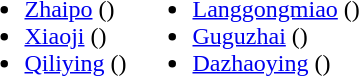<table>
<tr>
<td valign="top"><br><ul><li><a href='#'>Zhaipo</a> ()</li><li><a href='#'>Xiaoji</a> ()</li><li><a href='#'>Qiliying</a> ()</li></ul></td>
<td valign="top"><br><ul><li><a href='#'>Langgongmiao</a> ()</li><li><a href='#'>Guguzhai</a> ()</li><li><a href='#'>Dazhaoying</a> ()</li></ul></td>
</tr>
</table>
